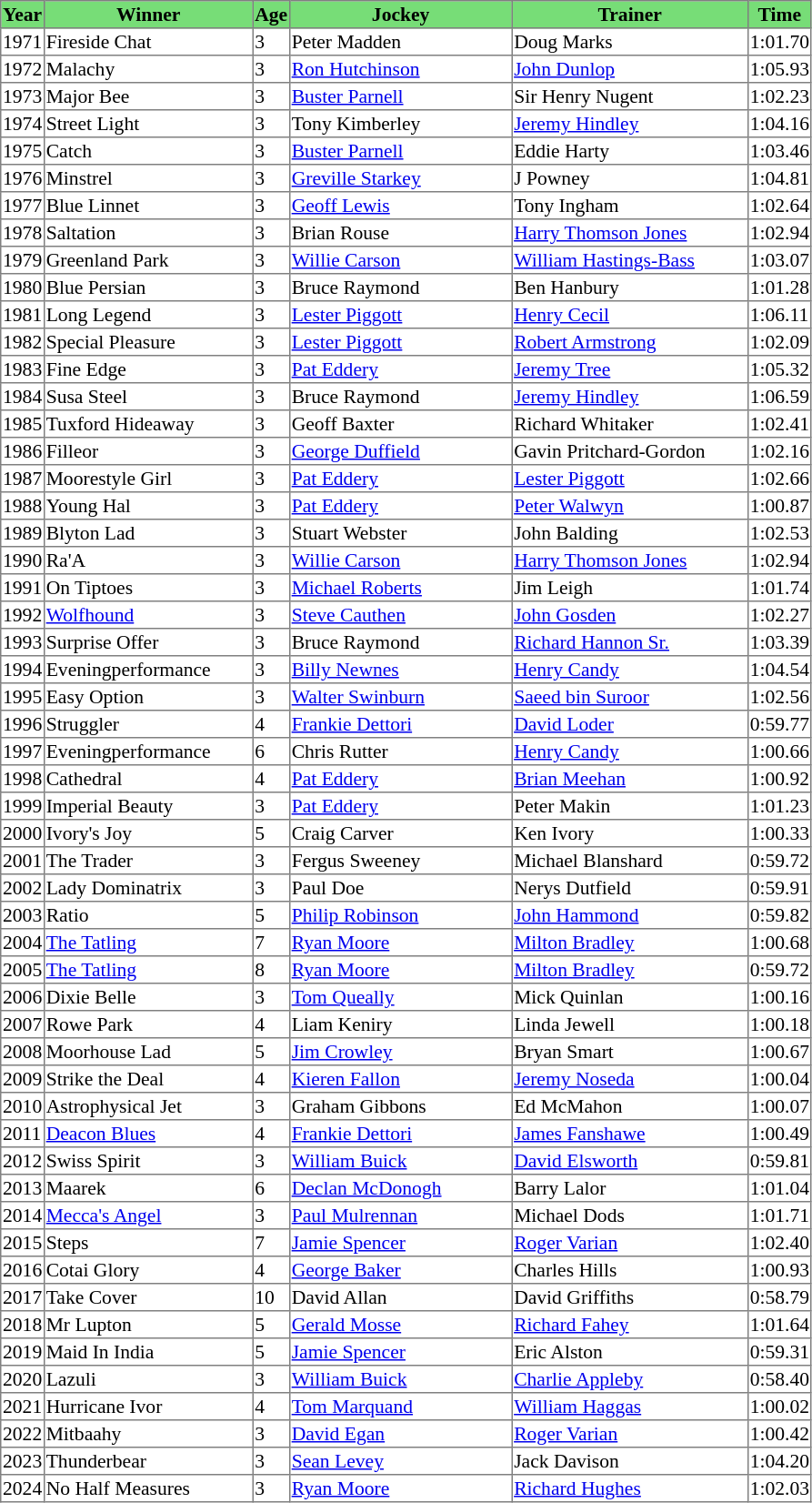<table class = "sortable" | border="1" style="border-collapse: collapse; font-size:90%">
<tr bgcolor="#77dd77" align="center">
<th>Year</th>
<th>Winner</th>
<th>Age</th>
<th>Jockey</th>
<th>Trainer</th>
<th>Time</th>
</tr>
<tr>
<td>1971</td>
<td width=150px>Fireside Chat</td>
<td>3</td>
<td width=160px>Peter Madden</td>
<td width=170px>Doug Marks</td>
<td>1:01.70</td>
</tr>
<tr>
<td>1972</td>
<td>Malachy</td>
<td>3</td>
<td><a href='#'>Ron Hutchinson</a></td>
<td><a href='#'>John Dunlop</a></td>
<td>1:05.93</td>
</tr>
<tr>
<td>1973</td>
<td>Major Bee</td>
<td>3</td>
<td><a href='#'>Buster Parnell</a></td>
<td>Sir Henry Nugent</td>
<td>1:02.23</td>
</tr>
<tr>
<td>1974</td>
<td>Street Light</td>
<td>3</td>
<td>Tony Kimberley</td>
<td><a href='#'>Jeremy Hindley</a></td>
<td>1:04.16</td>
</tr>
<tr>
<td>1975</td>
<td>Catch</td>
<td>3</td>
<td><a href='#'>Buster Parnell</a></td>
<td>Eddie Harty</td>
<td>1:03.46</td>
</tr>
<tr>
<td>1976</td>
<td>Minstrel</td>
<td>3</td>
<td><a href='#'>Greville Starkey</a></td>
<td>J Powney</td>
<td>1:04.81</td>
</tr>
<tr>
<td>1977</td>
<td>Blue Linnet</td>
<td>3</td>
<td><a href='#'>Geoff Lewis</a></td>
<td>Tony Ingham</td>
<td>1:02.64</td>
</tr>
<tr>
<td>1978</td>
<td>Saltation</td>
<td>3</td>
<td>Brian Rouse</td>
<td><a href='#'>Harry Thomson Jones</a></td>
<td>1:02.94</td>
</tr>
<tr>
<td>1979</td>
<td>Greenland Park</td>
<td>3</td>
<td><a href='#'>Willie Carson</a></td>
<td><a href='#'>William Hastings-Bass</a></td>
<td>1:03.07</td>
</tr>
<tr>
<td>1980</td>
<td>Blue Persian</td>
<td>3</td>
<td>Bruce Raymond</td>
<td>Ben Hanbury</td>
<td>1:01.28</td>
</tr>
<tr>
<td>1981</td>
<td>Long Legend</td>
<td>3</td>
<td><a href='#'>Lester Piggott</a></td>
<td><a href='#'>Henry Cecil</a></td>
<td>1:06.11</td>
</tr>
<tr>
<td>1982</td>
<td>Special Pleasure</td>
<td>3</td>
<td><a href='#'>Lester Piggott</a></td>
<td><a href='#'>Robert Armstrong</a></td>
<td>1:02.09</td>
</tr>
<tr>
<td>1983</td>
<td>Fine Edge</td>
<td>3</td>
<td><a href='#'>Pat Eddery</a></td>
<td><a href='#'>Jeremy Tree</a></td>
<td>1:05.32</td>
</tr>
<tr>
<td>1984</td>
<td>Susa Steel</td>
<td>3</td>
<td>Bruce Raymond</td>
<td><a href='#'>Jeremy Hindley</a></td>
<td>1:06.59</td>
</tr>
<tr>
<td>1985</td>
<td>Tuxford Hideaway</td>
<td>3</td>
<td>Geoff Baxter</td>
<td>Richard Whitaker</td>
<td>1:02.41</td>
</tr>
<tr>
<td>1986</td>
<td>Filleor</td>
<td>3</td>
<td><a href='#'>George Duffield</a></td>
<td>Gavin Pritchard-Gordon</td>
<td>1:02.16</td>
</tr>
<tr>
<td>1987</td>
<td>Moorestyle Girl</td>
<td>3</td>
<td><a href='#'>Pat Eddery</a></td>
<td><a href='#'>Lester Piggott</a></td>
<td>1:02.66</td>
</tr>
<tr>
<td>1988</td>
<td>Young Hal</td>
<td>3</td>
<td><a href='#'>Pat Eddery</a></td>
<td><a href='#'>Peter Walwyn</a></td>
<td>1:00.87</td>
</tr>
<tr>
<td>1989</td>
<td>Blyton Lad</td>
<td>3</td>
<td>Stuart Webster</td>
<td>John Balding</td>
<td>1:02.53</td>
</tr>
<tr>
<td>1990</td>
<td>Ra'A</td>
<td>3</td>
<td><a href='#'>Willie Carson</a></td>
<td><a href='#'>Harry Thomson Jones</a></td>
<td>1:02.94</td>
</tr>
<tr>
<td>1991</td>
<td>On Tiptoes</td>
<td>3</td>
<td><a href='#'>Michael Roberts</a></td>
<td>Jim Leigh</td>
<td>1:01.74</td>
</tr>
<tr>
<td>1992</td>
<td><a href='#'>Wolfhound</a></td>
<td>3</td>
<td><a href='#'>Steve Cauthen</a></td>
<td><a href='#'>John Gosden</a></td>
<td>1:02.27</td>
</tr>
<tr>
<td>1993</td>
<td>Surprise Offer</td>
<td>3</td>
<td>Bruce Raymond</td>
<td><a href='#'>Richard Hannon Sr.</a></td>
<td>1:03.39</td>
</tr>
<tr>
<td>1994</td>
<td>Eveningperformance</td>
<td>3</td>
<td><a href='#'>Billy Newnes</a></td>
<td><a href='#'>Henry Candy</a></td>
<td>1:04.54</td>
</tr>
<tr>
<td>1995</td>
<td>Easy Option</td>
<td>3</td>
<td><a href='#'>Walter Swinburn</a></td>
<td><a href='#'>Saeed bin Suroor</a></td>
<td>1:02.56</td>
</tr>
<tr>
<td>1996</td>
<td>Struggler</td>
<td>4</td>
<td><a href='#'>Frankie Dettori</a></td>
<td><a href='#'>David Loder</a></td>
<td>0:59.77</td>
</tr>
<tr>
<td>1997</td>
<td>Eveningperformance</td>
<td>6</td>
<td>Chris Rutter</td>
<td><a href='#'>Henry Candy</a></td>
<td>1:00.66</td>
</tr>
<tr>
<td>1998</td>
<td>Cathedral</td>
<td>4</td>
<td><a href='#'>Pat Eddery</a></td>
<td><a href='#'>Brian Meehan</a></td>
<td>1:00.92</td>
</tr>
<tr>
<td>1999</td>
<td>Imperial Beauty</td>
<td>3</td>
<td><a href='#'>Pat Eddery</a></td>
<td>Peter Makin</td>
<td>1:01.23</td>
</tr>
<tr>
<td>2000</td>
<td>Ivory's Joy</td>
<td>5</td>
<td>Craig Carver</td>
<td>Ken Ivory</td>
<td>1:00.33</td>
</tr>
<tr>
<td>2001</td>
<td>The Trader</td>
<td>3</td>
<td>Fergus Sweeney</td>
<td>Michael Blanshard</td>
<td>0:59.72</td>
</tr>
<tr>
<td>2002</td>
<td>Lady Dominatrix</td>
<td>3</td>
<td>Paul Doe</td>
<td>Nerys Dutfield</td>
<td>0:59.91</td>
</tr>
<tr>
<td>2003</td>
<td>Ratio</td>
<td>5</td>
<td><a href='#'>Philip Robinson</a></td>
<td><a href='#'>John Hammond</a></td>
<td>0:59.82</td>
</tr>
<tr>
<td>2004</td>
<td><a href='#'>The Tatling</a></td>
<td>7</td>
<td><a href='#'>Ryan Moore</a></td>
<td><a href='#'>Milton Bradley</a></td>
<td>1:00.68</td>
</tr>
<tr>
<td>2005</td>
<td><a href='#'>The Tatling</a></td>
<td>8</td>
<td><a href='#'>Ryan Moore</a></td>
<td><a href='#'>Milton Bradley</a></td>
<td>0:59.72</td>
</tr>
<tr>
<td>2006</td>
<td>Dixie Belle</td>
<td>3</td>
<td><a href='#'>Tom Queally</a></td>
<td>Mick Quinlan</td>
<td>1:00.16</td>
</tr>
<tr>
<td>2007</td>
<td>Rowe Park</td>
<td>4</td>
<td>Liam Keniry</td>
<td>Linda Jewell</td>
<td>1:00.18</td>
</tr>
<tr>
<td>2008</td>
<td>Moorhouse Lad</td>
<td>5</td>
<td><a href='#'>Jim Crowley</a></td>
<td>Bryan Smart</td>
<td>1:00.67</td>
</tr>
<tr>
<td>2009</td>
<td>Strike the Deal</td>
<td>4</td>
<td><a href='#'>Kieren Fallon</a></td>
<td><a href='#'>Jeremy Noseda</a></td>
<td>1:00.04</td>
</tr>
<tr>
<td>2010</td>
<td>Astrophysical Jet</td>
<td>3</td>
<td>Graham Gibbons</td>
<td>Ed McMahon</td>
<td>1:00.07</td>
</tr>
<tr>
<td>2011</td>
<td><a href='#'>Deacon Blues</a></td>
<td>4</td>
<td><a href='#'>Frankie Dettori</a></td>
<td><a href='#'>James Fanshawe</a></td>
<td>1:00.49</td>
</tr>
<tr>
<td>2012</td>
<td>Swiss Spirit</td>
<td>3</td>
<td><a href='#'>William Buick</a></td>
<td><a href='#'>David Elsworth</a></td>
<td>0:59.81</td>
</tr>
<tr>
<td>2013</td>
<td>Maarek</td>
<td>6</td>
<td><a href='#'>Declan McDonogh</a></td>
<td>Barry Lalor</td>
<td>1:01.04</td>
</tr>
<tr>
<td>2014</td>
<td><a href='#'>Mecca's Angel</a></td>
<td>3</td>
<td><a href='#'>Paul Mulrennan</a></td>
<td>Michael Dods</td>
<td>1:01.71</td>
</tr>
<tr>
<td>2015</td>
<td>Steps</td>
<td>7</td>
<td><a href='#'>Jamie Spencer</a></td>
<td><a href='#'>Roger Varian</a></td>
<td>1:02.40</td>
</tr>
<tr>
<td>2016</td>
<td>Cotai Glory</td>
<td>4</td>
<td><a href='#'>George Baker</a></td>
<td>Charles Hills</td>
<td>1:00.93</td>
</tr>
<tr>
<td>2017</td>
<td>Take Cover</td>
<td>10</td>
<td>David Allan</td>
<td>David Griffiths</td>
<td>0:58.79</td>
</tr>
<tr>
<td>2018</td>
<td>Mr Lupton</td>
<td>5</td>
<td><a href='#'>Gerald Mosse</a></td>
<td><a href='#'>Richard Fahey</a></td>
<td>1:01.64</td>
</tr>
<tr>
<td>2019</td>
<td>Maid In India</td>
<td>5</td>
<td><a href='#'>Jamie Spencer</a></td>
<td>Eric Alston</td>
<td>0:59.31</td>
</tr>
<tr>
<td>2020</td>
<td>Lazuli</td>
<td>3</td>
<td><a href='#'>William Buick</a></td>
<td><a href='#'>Charlie Appleby</a></td>
<td>0:58.40</td>
</tr>
<tr>
<td>2021</td>
<td>Hurricane Ivor</td>
<td>4</td>
<td><a href='#'>Tom Marquand</a></td>
<td><a href='#'>William Haggas</a></td>
<td>1:00.02</td>
</tr>
<tr>
<td>2022</td>
<td>Mitbaahy</td>
<td>3</td>
<td><a href='#'>David Egan</a></td>
<td><a href='#'>Roger Varian</a></td>
<td>1:00.42</td>
</tr>
<tr>
<td>2023</td>
<td>Thunderbear</td>
<td>3</td>
<td><a href='#'>Sean Levey</a></td>
<td>Jack Davison</td>
<td>1:04.20</td>
</tr>
<tr>
<td>2024</td>
<td>No Half Measures</td>
<td>3</td>
<td><a href='#'>Ryan Moore</a></td>
<td><a href='#'>Richard Hughes</a></td>
<td>1:02.03</td>
</tr>
</table>
